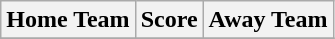<table class="wikitable" style="text-align: center">
<tr>
<th>Home Team</th>
<th>Score</th>
<th>Away Team</th>
</tr>
<tr>
</tr>
</table>
